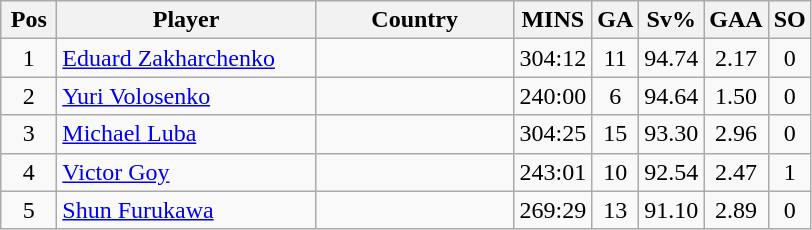<table class="wikitable sortable" style="text-align: center;">
<tr>
<th width=30>Pos</th>
<th width=165>Player</th>
<th width=125>Country</th>
<th width=20>MINS</th>
<th width=20>GA</th>
<th width=20>Sv%</th>
<th width=20>GAA</th>
<th width=20>SO</th>
</tr>
<tr>
<td>1</td>
<td align=left><a href='#'>Eduard Zakharchenko</a></td>
<td align=left></td>
<td>304:12</td>
<td>11</td>
<td>94.74</td>
<td>2.17</td>
<td>0</td>
</tr>
<tr>
<td>2</td>
<td align=left><a href='#'>Yuri Volosenko</a></td>
<td align=left></td>
<td>240:00</td>
<td>6</td>
<td>94.64</td>
<td>1.50</td>
<td>0</td>
</tr>
<tr>
<td>3</td>
<td align=left><a href='#'>Michael Luba</a></td>
<td align=left></td>
<td>304:25</td>
<td>15</td>
<td>93.30</td>
<td>2.96</td>
<td>0</td>
</tr>
<tr>
<td>4</td>
<td align=left><a href='#'>Victor Goy</a></td>
<td align=left></td>
<td>243:01</td>
<td>10</td>
<td>92.54</td>
<td>2.47</td>
<td>1</td>
</tr>
<tr>
<td>5</td>
<td align=left><a href='#'>Shun Furukawa</a></td>
<td align=left></td>
<td>269:29</td>
<td>13</td>
<td>91.10</td>
<td>2.89</td>
<td>0</td>
</tr>
</table>
